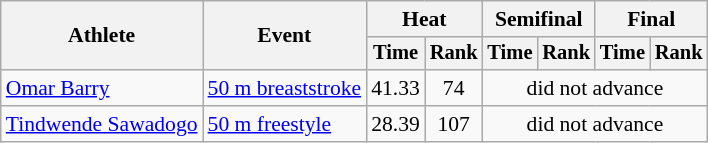<table class=wikitable style="font-size:90%">
<tr>
<th rowspan="2">Athlete</th>
<th rowspan="2">Event</th>
<th colspan="2">Heat</th>
<th colspan="2">Semifinal</th>
<th colspan="2">Final</th>
</tr>
<tr style="font-size:95%">
<th>Time</th>
<th>Rank</th>
<th>Time</th>
<th>Rank</th>
<th>Time</th>
<th>Rank</th>
</tr>
<tr align=center>
<td align=left><a href='#'>Omar Barry</a></td>
<td align=left><a href='#'>50 m breaststroke</a></td>
<td>41.33</td>
<td>74</td>
<td colspan=4>did not advance</td>
</tr>
<tr align=center>
<td align=left><a href='#'>Tindwende Sawadogo</a></td>
<td align=left><a href='#'>50 m freestyle</a></td>
<td>28.39</td>
<td>107</td>
<td colspan=4>did not advance</td>
</tr>
</table>
